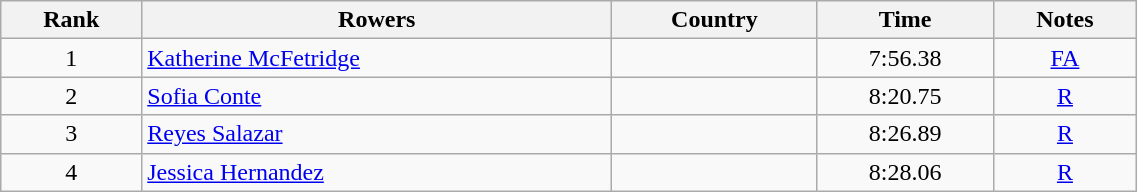<table class="wikitable" width=60% style="text-align:center">
<tr>
<th>Rank</th>
<th>Rowers</th>
<th>Country</th>
<th>Time</th>
<th>Notes</th>
</tr>
<tr>
<td>1</td>
<td align=left><a href='#'>Katherine McFetridge</a></td>
<td align=left></td>
<td>7:56.38</td>
<td><a href='#'>FA</a></td>
</tr>
<tr>
<td>2</td>
<td align=left><a href='#'>Sofia Conte</a></td>
<td align=left></td>
<td>8:20.75</td>
<td><a href='#'>R</a></td>
</tr>
<tr>
<td>3</td>
<td align=left><a href='#'>Reyes Salazar</a></td>
<td align=left></td>
<td>8:26.89</td>
<td><a href='#'>R</a></td>
</tr>
<tr>
<td>4</td>
<td align=left><a href='#'>Jessica Hernandez</a></td>
<td align=left></td>
<td>8:28.06</td>
<td><a href='#'>R</a></td>
</tr>
</table>
